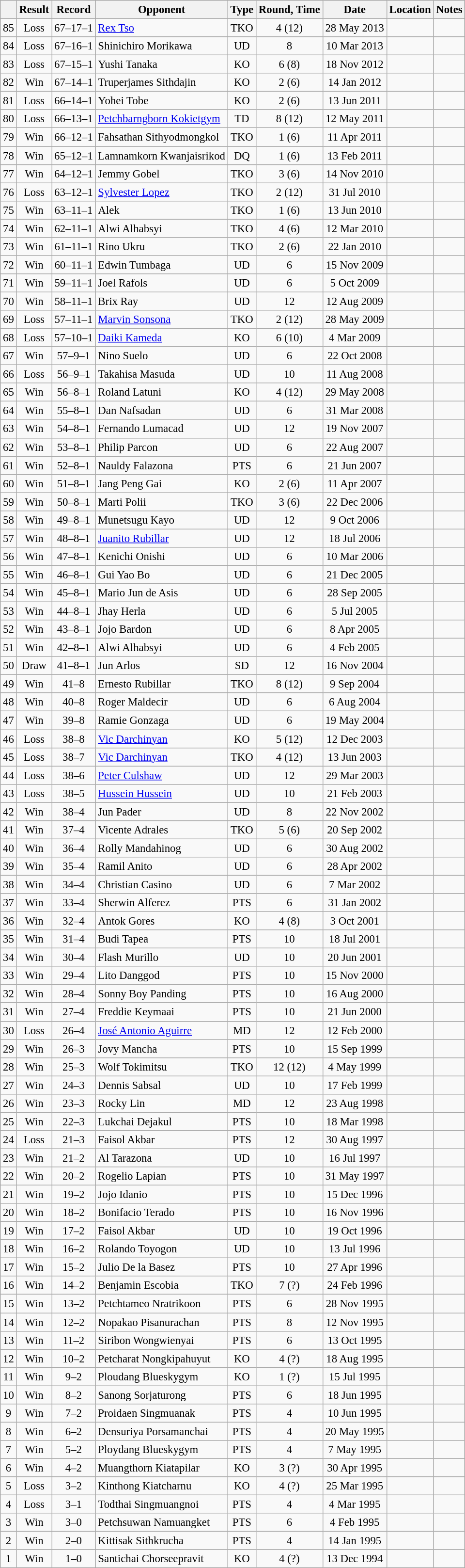<table class="wikitable" style="text-align:center; font-size:95%">
<tr>
<th></th>
<th>Result</th>
<th>Record</th>
<th>Opponent</th>
<th>Type</th>
<th>Round, Time</th>
<th>Date</th>
<th>Location</th>
<th>Notes</th>
</tr>
<tr>
<td>85</td>
<td>Loss</td>
<td>67–17–1</td>
<td align=left><a href='#'>Rex Tso</a></td>
<td>TKO</td>
<td>4 (12) </td>
<td>28 May 2013</td>
<td align=left></td>
<td align=left></td>
</tr>
<tr>
<td>84</td>
<td>Loss</td>
<td>67–16–1</td>
<td align=left>Shinichiro Morikawa</td>
<td>UD</td>
<td>8</td>
<td>10 Mar 2013</td>
<td align=left></td>
<td></td>
</tr>
<tr>
<td>83</td>
<td>Loss</td>
<td>67–15–1</td>
<td align=left>Yushi Tanaka</td>
<td>KO</td>
<td>6 (8) </td>
<td>18 Nov 2012</td>
<td align=left></td>
<td></td>
</tr>
<tr>
<td>82</td>
<td>Win</td>
<td>67–14–1</td>
<td align=left>Truperjames Sithdajin</td>
<td>KO</td>
<td>2 (6)</td>
<td>14 Jan 2012</td>
<td align=left></td>
<td></td>
</tr>
<tr>
<td>81</td>
<td>Loss</td>
<td>66–14–1</td>
<td align=left>Yohei Tobe</td>
<td>KO</td>
<td>2 (6) </td>
<td>13 Jun 2011</td>
<td align=left></td>
<td></td>
</tr>
<tr>
<td>80</td>
<td>Loss</td>
<td>66–13–1</td>
<td align=left><a href='#'>Petchbarngborn Kokietgym</a></td>
<td>TD</td>
<td>8 (12) </td>
<td>12 May 2011</td>
<td align=left></td>
<td align=left></td>
</tr>
<tr>
<td>79</td>
<td>Win</td>
<td>66–12–1</td>
<td align=left>Fahsathan Sithyodmongkol</td>
<td>TKO</td>
<td>1 (6) </td>
<td>11 Apr 2011</td>
<td align=left></td>
<td></td>
</tr>
<tr>
<td>78</td>
<td>Win</td>
<td>65–12–1</td>
<td align=left>Lamnamkorn Kwanjaisrikod</td>
<td>DQ</td>
<td>1 (6)</td>
<td>13 Feb 2011</td>
<td align=left></td>
<td></td>
</tr>
<tr>
<td>77</td>
<td>Win</td>
<td>64–12–1</td>
<td align=left>Jemmy Gobel</td>
<td>TKO</td>
<td>3 (6) </td>
<td>14 Nov 2010</td>
<td align=left></td>
<td></td>
</tr>
<tr>
<td>76</td>
<td>Loss</td>
<td>63–12–1</td>
<td align=left><a href='#'>Sylvester Lopez</a></td>
<td>TKO</td>
<td>2 (12) </td>
<td>31 Jul 2010</td>
<td align=left></td>
<td align=left></td>
</tr>
<tr>
<td>75</td>
<td>Win</td>
<td>63–11–1</td>
<td align=left>Alek</td>
<td>TKO</td>
<td>1 (6)</td>
<td>13 Jun 2010</td>
<td align=left></td>
<td></td>
</tr>
<tr>
<td>74</td>
<td>Win</td>
<td>62–11–1</td>
<td align=left>Alwi Alhabsyi</td>
<td>TKO</td>
<td>4 (6)</td>
<td>12 Mar 2010</td>
<td align=left></td>
<td></td>
</tr>
<tr>
<td>73</td>
<td>Win</td>
<td>61–11–1</td>
<td align=left>Rino Ukru</td>
<td>TKO</td>
<td>2 (6)</td>
<td>22 Jan 2010</td>
<td align=left></td>
<td></td>
</tr>
<tr>
<td>72</td>
<td>Win</td>
<td>60–11–1</td>
<td align=left>Edwin Tumbaga</td>
<td>UD</td>
<td>6</td>
<td>15 Nov 2009</td>
<td align=left></td>
<td></td>
</tr>
<tr>
<td>71</td>
<td>Win</td>
<td>59–11–1</td>
<td align=left>Joel Rafols</td>
<td>UD</td>
<td>6</td>
<td>5 Oct 2009</td>
<td align=left></td>
<td></td>
</tr>
<tr>
<td>70</td>
<td>Win</td>
<td>58–11–1</td>
<td align=left>Brix Ray</td>
<td>UD</td>
<td>12</td>
<td>12 Aug 2009</td>
<td align=left></td>
<td align=left></td>
</tr>
<tr>
<td>69</td>
<td>Loss</td>
<td>57–11–1</td>
<td align=left><a href='#'>Marvin Sonsona</a></td>
<td>TKO</td>
<td>2 (12) </td>
<td>28 May 2009</td>
<td align=left></td>
<td align=left></td>
</tr>
<tr>
<td>68</td>
<td>Loss</td>
<td>57–10–1</td>
<td align=left><a href='#'>Daiki Kameda</a></td>
<td>KO</td>
<td>6 (10) </td>
<td>4 Mar 2009</td>
<td align=left></td>
<td></td>
</tr>
<tr>
<td>67</td>
<td>Win</td>
<td>57–9–1</td>
<td align=left>Nino Suelo</td>
<td>UD</td>
<td>6</td>
<td>22 Oct 2008</td>
<td align=left></td>
<td></td>
</tr>
<tr>
<td>66</td>
<td>Loss</td>
<td>56–9–1</td>
<td align=left>Takahisa Masuda</td>
<td>UD</td>
<td>10</td>
<td>11 Aug 2008</td>
<td align=left></td>
<td></td>
</tr>
<tr>
<td>65</td>
<td>Win</td>
<td>56–8–1</td>
<td align=left>Roland Latuni</td>
<td>KO</td>
<td>4 (12) </td>
<td>29 May 2008</td>
<td align=left></td>
<td align=left></td>
</tr>
<tr>
<td>64</td>
<td>Win</td>
<td>55–8–1</td>
<td align=left>Dan Nafsadan</td>
<td>UD</td>
<td>6</td>
<td>31 Mar 2008</td>
<td align=left></td>
<td></td>
</tr>
<tr>
<td>63</td>
<td>Win</td>
<td>54–8–1</td>
<td align=left>Fernando Lumacad</td>
<td>UD</td>
<td>12</td>
<td>19 Nov 2007</td>
<td align=left></td>
<td align=left></td>
</tr>
<tr>
<td>62</td>
<td>Win</td>
<td>53–8–1</td>
<td align=left>Philip Parcon</td>
<td>UD</td>
<td>6</td>
<td>22 Aug 2007</td>
<td align=left></td>
<td></td>
</tr>
<tr>
<td>61</td>
<td>Win</td>
<td>52–8–1</td>
<td align=left>Nauldy Falazona</td>
<td>PTS</td>
<td>6</td>
<td>21 Jun 2007</td>
<td align=left></td>
<td></td>
</tr>
<tr>
<td>60</td>
<td>Win</td>
<td>51–8–1</td>
<td align=left>Jang Peng Gai</td>
<td>KO</td>
<td>2 (6)</td>
<td>11 Apr 2007</td>
<td align=left></td>
<td></td>
</tr>
<tr>
<td>59</td>
<td>Win</td>
<td>50–8–1</td>
<td align=left>Marti Polii</td>
<td>TKO</td>
<td>3 (6) </td>
<td>22 Dec 2006</td>
<td align=left></td>
<td></td>
</tr>
<tr>
<td>58</td>
<td>Win</td>
<td>49–8–1</td>
<td align=left>Munetsugu Kayo</td>
<td>UD</td>
<td>12</td>
<td>9 Oct 2006</td>
<td align=left></td>
<td align=left></td>
</tr>
<tr>
<td>57</td>
<td>Win</td>
<td>48–8–1</td>
<td align=left><a href='#'>Juanito Rubillar</a></td>
<td>UD</td>
<td>12</td>
<td>18 Jul 2006</td>
<td align=left></td>
<td align=left></td>
</tr>
<tr>
<td>56</td>
<td>Win</td>
<td>47–8–1</td>
<td align=left>Kenichi Onishi</td>
<td>UD</td>
<td>6</td>
<td>10 Mar 2006</td>
<td align=left></td>
<td></td>
</tr>
<tr>
<td>55</td>
<td>Win</td>
<td>46–8–1</td>
<td align=left>Gui Yao Bo</td>
<td>UD</td>
<td>6</td>
<td>21 Dec 2005</td>
<td align=left></td>
<td></td>
</tr>
<tr>
<td>54</td>
<td>Win</td>
<td>45–8–1</td>
<td align=left>Mario Jun de Asis</td>
<td>UD</td>
<td>6</td>
<td>28 Sep 2005</td>
<td align=left></td>
<td></td>
</tr>
<tr>
<td>53</td>
<td>Win</td>
<td>44–8–1</td>
<td align=left>Jhay Herla</td>
<td>UD</td>
<td>6</td>
<td>5 Jul 2005</td>
<td align=left></td>
<td></td>
</tr>
<tr>
<td>52</td>
<td>Win</td>
<td>43–8–1</td>
<td align=left>Jojo Bardon</td>
<td>UD</td>
<td>6</td>
<td>8 Apr 2005</td>
<td align=left></td>
<td></td>
</tr>
<tr>
<td>51</td>
<td>Win</td>
<td>42–8–1</td>
<td align=left>Alwi Alhabsyi</td>
<td>UD</td>
<td>6</td>
<td>4 Feb 2005</td>
<td align=left></td>
<td></td>
</tr>
<tr>
<td>50</td>
<td>Draw</td>
<td>41–8–1</td>
<td align=left>Jun Arlos</td>
<td>SD</td>
<td>12</td>
<td>16 Nov 2004</td>
<td align=left></td>
<td align=left></td>
</tr>
<tr>
<td>49</td>
<td>Win</td>
<td>41–8</td>
<td align=left>Ernesto Rubillar</td>
<td>TKO</td>
<td>8 (12)</td>
<td>9 Sep 2004</td>
<td align=left></td>
<td align=left></td>
</tr>
<tr>
<td>48</td>
<td>Win</td>
<td>40–8</td>
<td align=left>Roger Maldecir</td>
<td>UD</td>
<td>6</td>
<td>6 Aug 2004</td>
<td align=left></td>
<td></td>
</tr>
<tr>
<td>47</td>
<td>Win</td>
<td>39–8</td>
<td align=left>Ramie Gonzaga</td>
<td>UD</td>
<td>6</td>
<td>19 May 2004</td>
<td align=left></td>
<td></td>
</tr>
<tr>
<td>46</td>
<td>Loss</td>
<td>38–8</td>
<td align=left><a href='#'>Vic Darchinyan</a></td>
<td>KO</td>
<td>5 (12)</td>
<td>12 Dec 2003</td>
<td align=left></td>
<td align=left></td>
</tr>
<tr>
<td>45</td>
<td>Loss</td>
<td>38–7</td>
<td align=left><a href='#'>Vic Darchinyan</a></td>
<td>TKO</td>
<td>4 (12) </td>
<td>13 Jun 2003</td>
<td align=left></td>
<td align=left></td>
</tr>
<tr>
<td>44</td>
<td>Loss</td>
<td>38–6</td>
<td align=left><a href='#'>Peter Culshaw</a></td>
<td>UD</td>
<td>12</td>
<td>29 Mar 2003</td>
<td align=left></td>
<td align=left></td>
</tr>
<tr>
<td>43</td>
<td>Loss</td>
<td>38–5</td>
<td align=left><a href='#'>Hussein Hussein</a></td>
<td>UD</td>
<td>10</td>
<td>21 Feb 2003</td>
<td align=left></td>
<td></td>
</tr>
<tr>
<td>42</td>
<td>Win</td>
<td>38–4</td>
<td align=left>Jun Pader</td>
<td>UD</td>
<td>8</td>
<td>22 Nov 2002</td>
<td align=left></td>
<td></td>
</tr>
<tr>
<td>41</td>
<td>Win</td>
<td>37–4</td>
<td align=left>Vicente Adrales</td>
<td>TKO</td>
<td>5 (6)</td>
<td>20 Sep 2002</td>
<td align=left></td>
<td></td>
</tr>
<tr>
<td>40</td>
<td>Win</td>
<td>36–4</td>
<td align=left>Rolly Mandahinog</td>
<td>UD</td>
<td>6</td>
<td>30 Aug 2002</td>
<td align=left></td>
<td></td>
</tr>
<tr>
<td>39</td>
<td>Win</td>
<td>35–4</td>
<td align=left>Ramil Anito</td>
<td>UD</td>
<td>6</td>
<td>28 Apr 2002</td>
<td align=left></td>
<td></td>
</tr>
<tr>
<td>38</td>
<td>Win</td>
<td>34–4</td>
<td align=left>Christian Casino</td>
<td>UD</td>
<td>6</td>
<td>7 Mar 2002</td>
<td align=left></td>
<td></td>
</tr>
<tr>
<td>37</td>
<td>Win</td>
<td>33–4</td>
<td align=left>Sherwin Alferez</td>
<td>PTS</td>
<td>6</td>
<td>31 Jan 2002</td>
<td align=left></td>
<td></td>
</tr>
<tr>
<td>36</td>
<td>Win</td>
<td>32–4</td>
<td align=left>Antok Gores</td>
<td>KO</td>
<td>4 (8)</td>
<td>3 Oct 2001</td>
<td align=left></td>
<td></td>
</tr>
<tr>
<td>35</td>
<td>Win</td>
<td>31–4</td>
<td align=left>Budi Tapea</td>
<td>PTS</td>
<td>10</td>
<td>18 Jul 2001</td>
<td align=left></td>
<td></td>
</tr>
<tr>
<td>34</td>
<td>Win</td>
<td>30–4</td>
<td align=left>Flash Murillo</td>
<td>UD</td>
<td>10</td>
<td>20 Jun 2001</td>
<td align=left></td>
<td></td>
</tr>
<tr>
<td>33</td>
<td>Win</td>
<td>29–4</td>
<td align=left>Lito Danggod</td>
<td>PTS</td>
<td>10</td>
<td>15 Nov 2000</td>
<td align=left></td>
<td></td>
</tr>
<tr>
<td>32</td>
<td>Win</td>
<td>28–4</td>
<td align=left>Sonny Boy Panding</td>
<td>PTS</td>
<td>10</td>
<td>16 Aug 2000</td>
<td align=left></td>
<td></td>
</tr>
<tr>
<td>31</td>
<td>Win</td>
<td>27–4</td>
<td align=left>Freddie Keymaai</td>
<td>PTS</td>
<td>10</td>
<td>21 Jun 2000</td>
<td align=left></td>
<td></td>
</tr>
<tr>
<td>30</td>
<td>Loss</td>
<td>26–4</td>
<td align=left><a href='#'>José Antonio Aguirre</a></td>
<td>MD</td>
<td>12</td>
<td>12 Feb 2000</td>
<td align=left></td>
<td align=left></td>
</tr>
<tr>
<td>29</td>
<td>Win</td>
<td>26–3</td>
<td align=left>Jovy Mancha</td>
<td>PTS</td>
<td>10</td>
<td>15 Sep 1999</td>
<td align=left></td>
<td></td>
</tr>
<tr>
<td>28</td>
<td>Win</td>
<td>25–3</td>
<td align=left>Wolf Tokimitsu</td>
<td>TKO</td>
<td>12 (12) </td>
<td>4 May 1999</td>
<td align=left></td>
<td align=left></td>
</tr>
<tr>
<td>27</td>
<td>Win</td>
<td>24–3</td>
<td align=left>Dennis Sabsal</td>
<td>UD</td>
<td>10</td>
<td>17 Feb 1999</td>
<td align=left></td>
<td></td>
</tr>
<tr>
<td>26</td>
<td>Win</td>
<td>23–3</td>
<td align=left>Rocky Lin</td>
<td>MD</td>
<td>12</td>
<td>23 Aug 1998</td>
<td align=left></td>
<td align=left></td>
</tr>
<tr>
<td>25</td>
<td>Win</td>
<td>22–3</td>
<td align=left>Lukchai Dejakul</td>
<td>PTS</td>
<td>10</td>
<td>18 Mar 1998</td>
<td align=left></td>
<td></td>
</tr>
<tr>
<td>24</td>
<td>Loss</td>
<td>21–3</td>
<td align=left>Faisol Akbar</td>
<td>PTS</td>
<td>12</td>
<td>30 Aug 1997</td>
<td align=left></td>
<td align=left></td>
</tr>
<tr>
<td>23</td>
<td>Win</td>
<td>21–2</td>
<td align=left>Al Tarazona</td>
<td>UD</td>
<td>10</td>
<td>16 Jul 1997</td>
<td align=left></td>
<td></td>
</tr>
<tr>
<td>22</td>
<td>Win</td>
<td>20–2</td>
<td align=left>Rogelio Lapian</td>
<td>PTS</td>
<td>10</td>
<td>31 May 1997</td>
<td align=left></td>
<td></td>
</tr>
<tr>
<td>21</td>
<td>Win</td>
<td>19–2</td>
<td align=left>Jojo Idanio</td>
<td>PTS</td>
<td>10</td>
<td>15 Dec 1996</td>
<td align=left></td>
<td></td>
</tr>
<tr>
<td>20</td>
<td>Win</td>
<td>18–2</td>
<td align=left>Bonifacio Terado</td>
<td>PTS</td>
<td>10</td>
<td>16 Nov 1996</td>
<td align=left></td>
<td></td>
</tr>
<tr>
<td>19</td>
<td>Win</td>
<td>17–2</td>
<td align=left>Faisol Akbar</td>
<td>UD</td>
<td>10</td>
<td>19 Oct 1996</td>
<td align=left></td>
<td></td>
</tr>
<tr>
<td>18</td>
<td>Win</td>
<td>16–2</td>
<td align=left>Rolando Toyogon</td>
<td>UD</td>
<td>10</td>
<td>13 Jul 1996</td>
<td align=left></td>
<td align=left></td>
</tr>
<tr>
<td>17</td>
<td>Win</td>
<td>15–2</td>
<td align=left>Julio De la Basez</td>
<td>PTS</td>
<td>10</td>
<td>27 Apr 1996</td>
<td align=left></td>
<td></td>
</tr>
<tr>
<td>16</td>
<td>Win</td>
<td>14–2</td>
<td align=left>Benjamin Escobia</td>
<td>TKO</td>
<td>7 (?)</td>
<td>24 Feb 1996</td>
<td align=left></td>
<td></td>
</tr>
<tr>
<td>15</td>
<td>Win</td>
<td>13–2</td>
<td align=left>Petchtameo Nratrikoon</td>
<td>PTS</td>
<td>6</td>
<td>28 Nov 1995</td>
<td align=left></td>
<td></td>
</tr>
<tr>
<td>14</td>
<td>Win</td>
<td>12–2</td>
<td align=left>Nopakao Pisanurachan</td>
<td>PTS</td>
<td>8</td>
<td>12 Nov 1995</td>
<td align=left></td>
<td></td>
</tr>
<tr>
<td>13</td>
<td>Win</td>
<td>11–2</td>
<td align=left>Siribon Wongwienyai</td>
<td>PTS</td>
<td>6</td>
<td>13 Oct 1995</td>
<td align=left></td>
<td></td>
</tr>
<tr>
<td>12</td>
<td>Win</td>
<td>10–2</td>
<td align=left>Petcharat Nongkipahuyut</td>
<td>KO</td>
<td>4 (?)</td>
<td>18 Aug 1995</td>
<td align=left></td>
<td></td>
</tr>
<tr>
<td>11</td>
<td>Win</td>
<td>9–2</td>
<td align=left>Ploudang Blueskygym</td>
<td>KO</td>
<td>1 (?)</td>
<td>15 Jul 1995</td>
<td align=left></td>
<td></td>
</tr>
<tr>
<td>10</td>
<td>Win</td>
<td>8–2</td>
<td align=left>Sanong Sorjaturong</td>
<td>PTS</td>
<td>6</td>
<td>18 Jun 1995</td>
<td align=left></td>
<td></td>
</tr>
<tr>
<td>9</td>
<td>Win</td>
<td>7–2</td>
<td align=left>Proidaen Singmuanak</td>
<td>PTS</td>
<td>4</td>
<td>10 Jun 1995</td>
<td align=left></td>
<td></td>
</tr>
<tr>
<td>8</td>
<td>Win</td>
<td>6–2</td>
<td align=left>Densuriya Porsamanchai</td>
<td>PTS</td>
<td>4</td>
<td>20 May 1995</td>
<td align=left></td>
<td></td>
</tr>
<tr>
<td>7</td>
<td>Win</td>
<td>5–2</td>
<td align=left>Ploydang Blueskygym</td>
<td>PTS</td>
<td>4</td>
<td>7 May 1995</td>
<td align=left></td>
<td></td>
</tr>
<tr>
<td>6</td>
<td>Win</td>
<td>4–2</td>
<td align=left>Muangthorn Kiatapilar</td>
<td>KO</td>
<td>3 (?)</td>
<td>30 Apr 1995</td>
<td align=left></td>
<td></td>
</tr>
<tr>
<td>5</td>
<td>Loss</td>
<td>3–2</td>
<td align=left>Kinthong Kiatcharnu</td>
<td>KO</td>
<td>4 (?)</td>
<td>25 Mar 1995</td>
<td align=left></td>
<td></td>
</tr>
<tr>
<td>4</td>
<td>Loss</td>
<td>3–1</td>
<td align=left>Todthai Singmuangnoi</td>
<td>PTS</td>
<td>4</td>
<td>4 Mar 1995</td>
<td align=left></td>
<td></td>
</tr>
<tr>
<td>3</td>
<td>Win</td>
<td>3–0</td>
<td align=left>Petchsuwan Namuangket</td>
<td>PTS</td>
<td>6</td>
<td>4 Feb 1995</td>
<td align=left></td>
<td></td>
</tr>
<tr>
<td>2</td>
<td>Win</td>
<td>2–0</td>
<td align=left>Kittisak Sithkrucha</td>
<td>PTS</td>
<td>4</td>
<td>14 Jan 1995</td>
<td align=left></td>
<td></td>
</tr>
<tr>
<td>1</td>
<td>Win</td>
<td>1–0</td>
<td align=left>Santichai Chorseepravit</td>
<td>KO</td>
<td>4 (?)</td>
<td>13 Dec 1994</td>
<td align=left></td>
<td align=left></td>
</tr>
</table>
